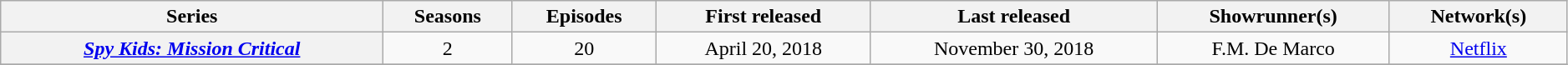<table class="wikitable plainrowheaders"  style="text-align:center; width:99%;">
<tr>
<th scope="col">Series</th>
<th scope="col">Seasons</th>
<th scope="col">Episodes</th>
<th scope="col">First released</th>
<th scope="col">Last released</th>
<th scope="col">Showrunner(s)</th>
<th scope="col">Network(s)</th>
</tr>
<tr>
<th scope="row"><em><a href='#'>Spy Kids: Mission Critical</a></em></th>
<td>2</td>
<td>20</td>
<td>April 20, 2018</td>
<td>November 30, 2018</td>
<td>F.M. De Marco</td>
<td><a href='#'>Netflix</a></td>
</tr>
<tr>
</tr>
</table>
